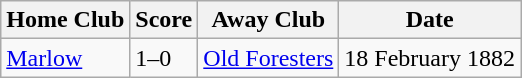<table class="wikitable">
<tr>
<th>Home Club</th>
<th>Score</th>
<th>Away Club</th>
<th>Date</th>
</tr>
<tr>
<td><a href='#'>Marlow</a></td>
<td>1–0</td>
<td><a href='#'>Old Foresters</a></td>
<td>18 February 1882</td>
</tr>
</table>
